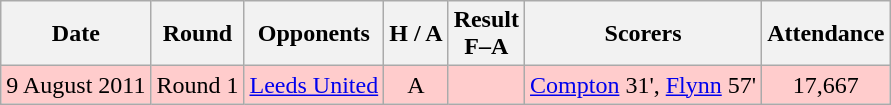<table class="wikitable" style="text-align:center">
<tr>
<th>Date</th>
<th>Round</th>
<th>Opponents</th>
<th>H / A</th>
<th>Result<br>F–A</th>
<th>Scorers</th>
<th>Attendance</th>
</tr>
<tr bgcolor="#ffcccc">
<td>9 August 2011</td>
<td>Round 1</td>
<td><a href='#'>Leeds United</a></td>
<td>A</td>
<td></td>
<td><a href='#'>Compton</a> 31', <a href='#'>Flynn</a> 57'</td>
<td>17,667</td>
</tr>
</table>
